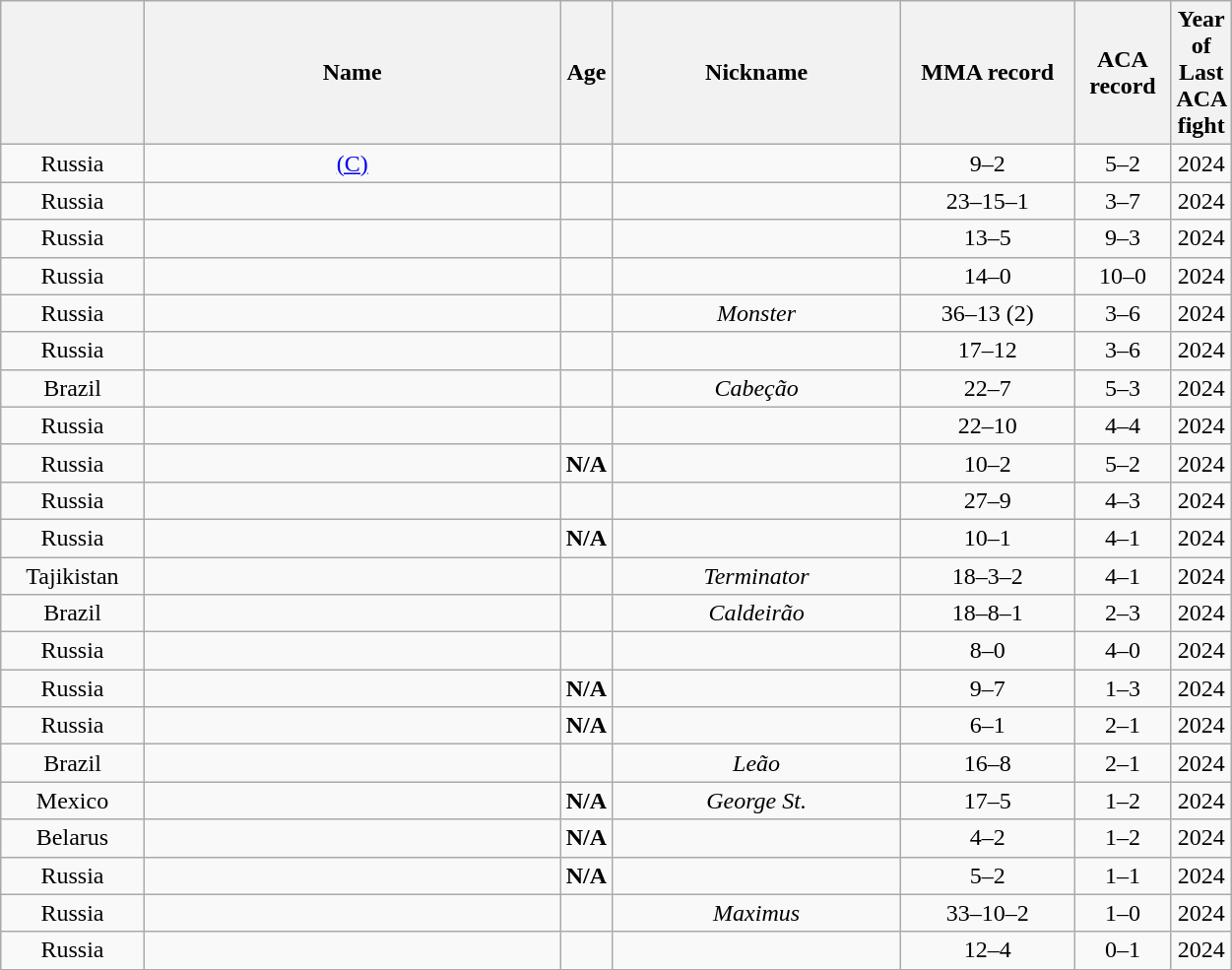<table class="wikitable sortable" width="66%" style="text-align:center;">
<tr>
<th width=12%></th>
<th width=37%>Name</th>
<th width=3%>Age</th>
<th width=25%>Nickname</th>
<th width=15%>MMA record</th>
<th width=10%>ACA record</th>
<th width=11%>Year of Last ACA fight</th>
</tr>
<tr style="display:none;">
<td>!a</td>
<td>!a</td>
<td>!a</td>
<td>-9999</td>
</tr>
<tr>
<td><span>Russia</span></td>
<td> <a href='#'>(C)</a></td>
<td></td>
<td></td>
<td>9–2</td>
<td>5–2</td>
<td>2024</td>
</tr>
<tr>
<td><span>Russia</span></td>
<td></td>
<td></td>
<td></td>
<td>23–15–1</td>
<td>3–7</td>
<td>2024</td>
</tr>
<tr>
<td><span>Russia</span></td>
<td></td>
<td></td>
<td></td>
<td>13–5</td>
<td>9–3</td>
<td>2024</td>
</tr>
<tr>
<td><span>Russia</span></td>
<td></td>
<td></td>
<td></td>
<td>14–0</td>
<td>10–0</td>
<td>2024</td>
</tr>
<tr>
<td><span>Russia</span></td>
<td></td>
<td></td>
<td><em>Monster</em></td>
<td>36–13 (2)</td>
<td>3–6</td>
<td>2024</td>
</tr>
<tr>
<td><span>Russia</span></td>
<td></td>
<td></td>
<td></td>
<td>17–12</td>
<td>3–6</td>
<td>2024</td>
</tr>
<tr>
<td><span>Brazil</span></td>
<td></td>
<td></td>
<td><em>Cabeção</em></td>
<td>22–7</td>
<td>5–3</td>
<td>2024</td>
</tr>
<tr>
<td><span>Russia</span></td>
<td></td>
<td></td>
<td></td>
<td>22–10</td>
<td>4–4</td>
<td>2024</td>
</tr>
<tr>
<td><span>Russia</span></td>
<td></td>
<td><strong>N/A</strong></td>
<td></td>
<td>10–2</td>
<td>5–2</td>
<td>2024</td>
</tr>
<tr>
<td><span>Russia</span></td>
<td></td>
<td></td>
<td></td>
<td>27–9</td>
<td>4–3</td>
<td>2024</td>
</tr>
<tr>
<td><span>Russia</span></td>
<td></td>
<td><strong>N/A</strong></td>
<td></td>
<td>10–1</td>
<td>4–1</td>
<td>2024</td>
</tr>
<tr>
<td><span>Tajikistan</span></td>
<td></td>
<td></td>
<td><em>Terminator</em></td>
<td>18–3–2</td>
<td>4–1</td>
<td>2024</td>
</tr>
<tr>
<td><span>Brazil</span></td>
<td></td>
<td></td>
<td><em>Caldeirão</em></td>
<td>18–8–1</td>
<td>2–3</td>
<td>2024</td>
</tr>
<tr>
<td><span>Russia</span></td>
<td></td>
<td></td>
<td></td>
<td>8–0</td>
<td>4–0</td>
<td>2024</td>
</tr>
<tr>
<td><span>Russia</span></td>
<td></td>
<td><strong>N/A</strong></td>
<td></td>
<td>9–7</td>
<td>1–3</td>
<td>2024</td>
</tr>
<tr>
<td><span>Russia</span></td>
<td></td>
<td><strong>N/A</strong></td>
<td></td>
<td>6–1</td>
<td>2–1</td>
<td>2024</td>
</tr>
<tr>
<td><span>Brazil</span></td>
<td></td>
<td></td>
<td><em>Leão</em></td>
<td>16–8</td>
<td>2–1</td>
<td>2024</td>
</tr>
<tr>
<td><span>Mexico</span></td>
<td></td>
<td><strong>N/A</strong></td>
<td><em>George St.</em></td>
<td>17–5</td>
<td>1–2</td>
<td>2024</td>
</tr>
<tr>
<td><span>Belarus</span></td>
<td></td>
<td><strong>N/A</strong></td>
<td></td>
<td>4–2</td>
<td>1–2</td>
<td>2024</td>
</tr>
<tr>
<td><span>Russia</span></td>
<td></td>
<td><strong>N/A</strong></td>
<td></td>
<td>5–2</td>
<td>1–1</td>
<td>2024</td>
</tr>
<tr>
<td><span>Russia</span></td>
<td></td>
<td></td>
<td><em>Maximus</em></td>
<td>33–10–2</td>
<td>1–0</td>
<td>2024</td>
</tr>
<tr>
<td><span>Russia</span></td>
<td></td>
<td></td>
<td></td>
<td>12–4</td>
<td>0–1</td>
<td>2024</td>
</tr>
<tr>
</tr>
</table>
